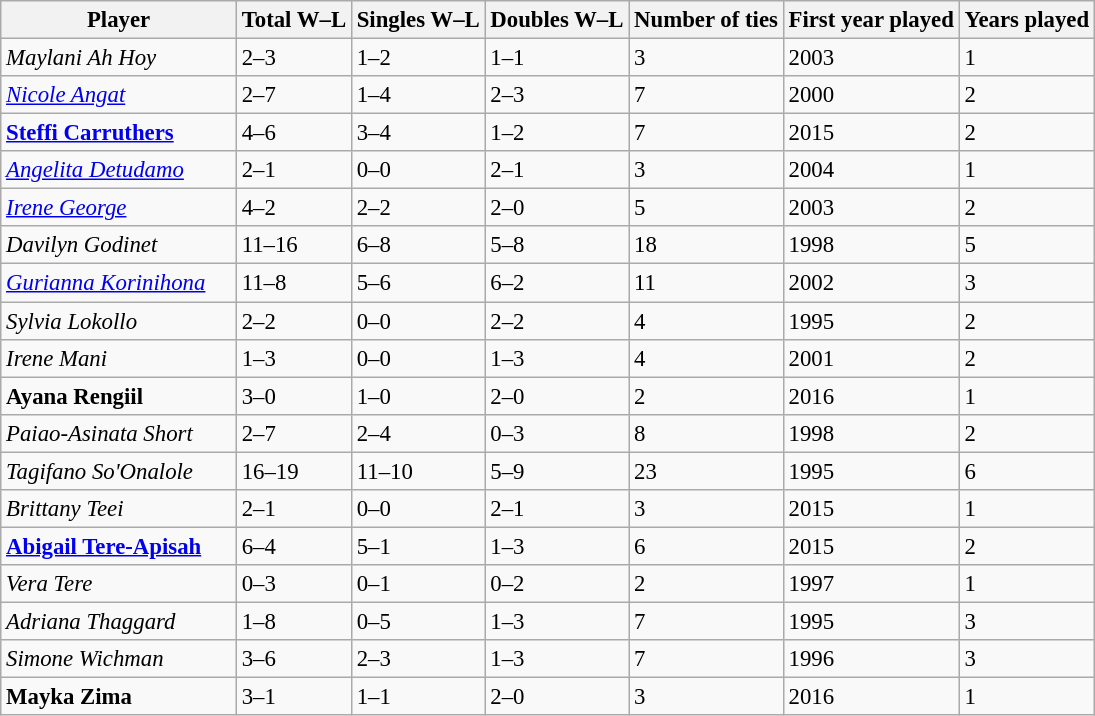<table class="wikitable sortable" style="font-size: 95%;">
<tr>
<th width=150>Player</th>
<th>Total W–L</th>
<th>Singles W–L</th>
<th>Doubles W–L</th>
<th>Number of ties</th>
<th>First year played</th>
<th>Years played</th>
</tr>
<tr>
<td> <em>Maylani Ah Hoy</em></td>
<td>2–3</td>
<td>1–2</td>
<td>1–1</td>
<td>3</td>
<td>2003</td>
<td>1</td>
</tr>
<tr>
<td> <em><a href='#'>Nicole Angat</a> </em></td>
<td>2–7</td>
<td>1–4</td>
<td>2–3</td>
<td>7</td>
<td>2000</td>
<td>2</td>
</tr>
<tr>
<td> <strong><a href='#'>Steffi Carruthers</a></strong></td>
<td>4–6</td>
<td>3–4</td>
<td>1–2</td>
<td>7</td>
<td>2015</td>
<td>2</td>
</tr>
<tr>
<td> <em><a href='#'>Angelita Detudamo</a></em></td>
<td>2–1</td>
<td>0–0</td>
<td>2–1</td>
<td>3</td>
<td>2004</td>
<td>1</td>
</tr>
<tr>
<td> <em><a href='#'>Irene George</a></em></td>
<td>4–2</td>
<td>2–2</td>
<td>2–0</td>
<td>5</td>
<td>2003</td>
<td>2</td>
</tr>
<tr>
<td> <em>Davilyn Godinet </em></td>
<td>11–16</td>
<td>6–8</td>
<td>5–8</td>
<td>18</td>
<td>1998</td>
<td>5</td>
</tr>
<tr>
<td> <em><a href='#'>Gurianna Korinihona</a></em></td>
<td>11–8</td>
<td>5–6</td>
<td>6–2</td>
<td>11</td>
<td>2002</td>
<td>3</td>
</tr>
<tr>
<td> <em>Sylvia Lokollo</em></td>
<td>2–2</td>
<td>0–0</td>
<td>2–2</td>
<td>4</td>
<td>1995</td>
<td>2</td>
</tr>
<tr>
<td> <em>Irene Mani</em></td>
<td>1–3</td>
<td>0–0</td>
<td>1–3</td>
<td>4</td>
<td>2001</td>
<td>2</td>
</tr>
<tr>
<td> <strong>Ayana Rengiil</strong></td>
<td>3–0</td>
<td>1–0</td>
<td>2–0</td>
<td>2</td>
<td>2016</td>
<td>1</td>
</tr>
<tr>
<td> <em>Paiao-Asinata Short</em></td>
<td>2–7</td>
<td>2–4</td>
<td>0–3</td>
<td>8</td>
<td>1998</td>
<td>2</td>
</tr>
<tr>
<td> <em>Tagifano So'Onalole</em></td>
<td>16–19</td>
<td>11–10</td>
<td>5–9</td>
<td>23</td>
<td>1995</td>
<td>6</td>
</tr>
<tr>
<td> <em>Brittany Teei </em></td>
<td>2–1</td>
<td>0–0</td>
<td>2–1</td>
<td>3</td>
<td>2015</td>
<td>1</td>
</tr>
<tr>
<td> <strong><a href='#'>Abigail Tere-Apisah</a></strong></td>
<td>6–4</td>
<td>5–1</td>
<td>1–3</td>
<td>6</td>
<td>2015</td>
<td>2</td>
</tr>
<tr>
<td> <em>Vera Tere</em></td>
<td>0–3</td>
<td>0–1</td>
<td>0–2</td>
<td>2</td>
<td>1997</td>
<td>1</td>
</tr>
<tr>
<td> <em>Adriana Thaggard </em></td>
<td>1–8</td>
<td>0–5</td>
<td>1–3</td>
<td>7</td>
<td>1995</td>
<td>3</td>
</tr>
<tr>
<td> <em>Simone Wichman </em></td>
<td>3–6</td>
<td>2–3</td>
<td>1–3</td>
<td>7</td>
<td>1996</td>
<td>3</td>
</tr>
<tr>
<td> <strong>Mayka Zima</strong></td>
<td>3–1</td>
<td>1–1</td>
<td>2–0</td>
<td>3</td>
<td>2016</td>
<td>1</td>
</tr>
</table>
